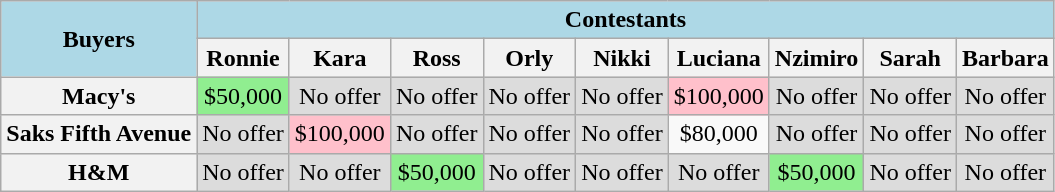<table class="wikitable" style="text-align:center">
<tr style="background:lightblue;">
<td rowspan="2"><strong>Buyers</strong></td>
<td colspan="10"><strong>Contestants</strong></td>
</tr>
<tr>
<th>Ronnie</th>
<th>Kara</th>
<th>Ross</th>
<th>Orly</th>
<th>Nikki</th>
<th>Luciana</th>
<th>Nzimiro</th>
<th>Sarah</th>
<th>Barbara</th>
</tr>
<tr>
<th>Macy's</th>
<td style="background:lightgreen;">$50,000</td>
<td bgcolor=#DCDCDC>No offer</td>
<td bgcolor=#DCDCDC>No offer</td>
<td bgcolor=#DCDCDC>No offer</td>
<td bgcolor=#DCDCDC>No offer</td>
<td style="background:pink;">$100,000</td>
<td bgcolor=#DCDCDC>No offer</td>
<td bgcolor=#DCDCDC>No offer</td>
<td bgcolor=#DCDCDC>No offer</td>
</tr>
<tr>
<th>Saks Fifth Avenue</th>
<td bgcolor=#DCDCDC>No offer</td>
<td style="background:pink;">$100,000</td>
<td bgcolor=#DCDCDC>No offer</td>
<td bgcolor=#DCDCDC>No offer</td>
<td bgcolor=#DCDCDC>No offer</td>
<td>$80,000</td>
<td bgcolor=#DCDCDC>No offer</td>
<td bgcolor=#DCDCDC>No offer</td>
<td bgcolor=#DCDCDC>No offer</td>
</tr>
<tr>
<th>H&M</th>
<td bgcolor=#DCDCDC>No offer</td>
<td bgcolor=#DCDCDC>No offer</td>
<td style="background:lightgreen;">$50,000</td>
<td bgcolor=#DCDCDC>No offer</td>
<td bgcolor=#DCDCDC>No offer</td>
<td bgcolor=#DCDCDC>No offer</td>
<td style="background:lightgreen;">$50,000</td>
<td bgcolor=#DCDCDC>No offer</td>
<td bgcolor=#DCDCDC>No offer</td>
</tr>
</table>
